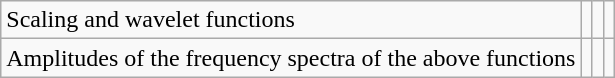<table class="wikitable">
<tr>
<td>Scaling and wavelet functions</td>
<td></td>
<td></td>
<td></td>
</tr>
<tr>
<td>Amplitudes of the frequency spectra of the above functions</td>
<td></td>
<td></td>
<td></td>
</tr>
</table>
